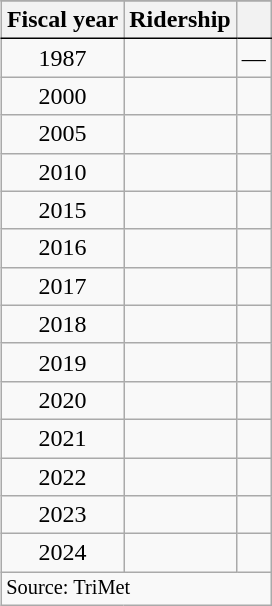<table class="wikitable sortable" align="right" style="border-spacing: 1px; text-align:center; margin-left:1em;">
<tr>
</tr>
<tr>
<th style="border-bottom:1px solid black">Fiscal year</th>
<th style="border-bottom:1px solid black">Ridership</th>
<th style="border-bottom:1px solid black"></th>
</tr>
<tr>
<td>1987</td>
<td></td>
<td>—</td>
</tr>
<tr>
<td>2000</td>
<td></td>
<td></td>
</tr>
<tr>
<td>2005</td>
<td></td>
<td></td>
</tr>
<tr>
<td>2010</td>
<td></td>
<td></td>
</tr>
<tr>
<td>2015</td>
<td></td>
<td></td>
</tr>
<tr>
<td>2016</td>
<td></td>
<td></td>
</tr>
<tr>
<td>2017</td>
<td></td>
<td></td>
</tr>
<tr>
<td>2018</td>
<td></td>
<td></td>
</tr>
<tr>
<td>2019</td>
<td></td>
<td></td>
</tr>
<tr>
<td>2020</td>
<td></td>
<td></td>
</tr>
<tr>
<td>2021</td>
<td></td>
<td></td>
</tr>
<tr>
<td>2022</td>
<td></td>
<td></td>
</tr>
<tr>
<td>2023</td>
<td></td>
<td></td>
</tr>
<tr>
<td>2024</td>
<td></td>
<td></td>
</tr>
<tr class="sortbottom">
<td colspan="3" style="border-top:1px solid black; font-size:85%; text-align:left">Source: TriMet</td>
</tr>
</table>
